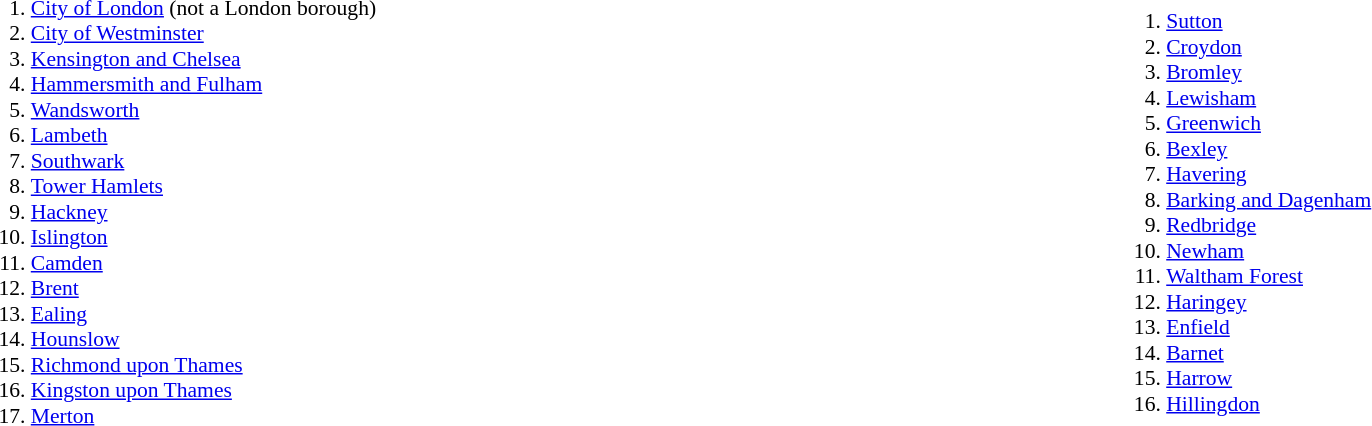<table style=font-size:90%; width=100%>
<tr>
<td></td>
<td><ol><br><li><a href='#'>City of London</a> (not a London borough)</li>
<li><a href='#'>City of Westminster</a></li>
<li><a href='#'>Kensington and Chelsea</a></li>
<li><a href='#'>Hammersmith and Fulham</a></li>
<li><a href='#'>Wandsworth</a></li>
<li><a href='#'>Lambeth</a></li>
<li><a href='#'>Southwark</a></li>
<li><a href='#'>Tower Hamlets</a></li>
<li><a href='#'>Hackney</a></li>
<li><a href='#'>Islington</a></li>
<li><a href='#'>Camden</a></li>
<li><a href='#'>Brent</a></li>
<li><a href='#'>Ealing</a></li>
<li><a href='#'>Hounslow</a></li>
<li><a href='#'>Richmond upon Thames</a></li>
<li><a href='#'>Kingston upon Thames</a></li>
<li><a href='#'>Merton</a></li>
</ol></td>
<td><ol><br><li><a href='#'>Sutton</a></li>
<li><a href='#'>Croydon</a></li>
<li><a href='#'>Bromley</a></li>
<li><a href='#'>Lewisham</a></li>
<li><a href='#'>Greenwich</a></li>
<li><a href='#'>Bexley</a></li>
<li><a href='#'>Havering</a></li>
<li><a href='#'>Barking and Dagenham</a></li>
<li><a href='#'>Redbridge</a></li>
<li><a href='#'>Newham</a></li>
<li><a href='#'>Waltham Forest</a></li>
<li><a href='#'>Haringey</a></li>
<li><a href='#'>Enfield</a></li>
<li><a href='#'>Barnet</a></li>
<li><a href='#'>Harrow</a></li>
<li><a href='#'>Hillingdon</a></li>
</ol></td>
</tr>
</table>
